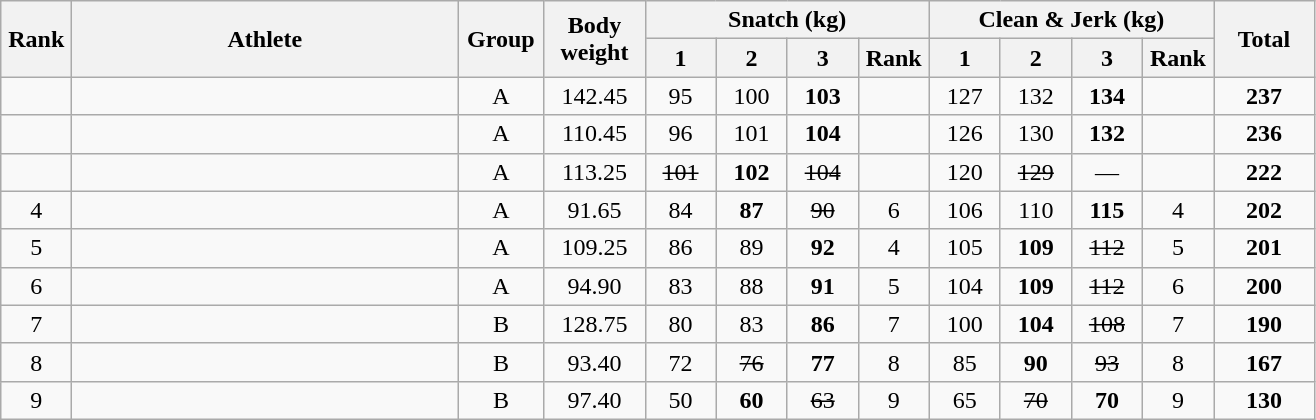<table class = "wikitable" style="text-align:center;">
<tr>
<th rowspan=2 width=40>Rank</th>
<th rowspan=2 width=250>Athlete</th>
<th rowspan=2 width=50>Group</th>
<th rowspan=2 width=60>Body weight</th>
<th colspan=4>Snatch (kg)</th>
<th colspan=4>Clean & Jerk (kg)</th>
<th rowspan=2 width=60>Total</th>
</tr>
<tr>
<th width=40>1</th>
<th width=40>2</th>
<th width=40>3</th>
<th width=40>Rank</th>
<th width=40>1</th>
<th width=40>2</th>
<th width=40>3</th>
<th width=40>Rank</th>
</tr>
<tr>
<td></td>
<td align=left></td>
<td>A</td>
<td>142.45</td>
<td>95</td>
<td>100</td>
<td><strong>103</strong></td>
<td></td>
<td>127</td>
<td>132</td>
<td><strong>134</strong></td>
<td></td>
<td><strong>237</strong></td>
</tr>
<tr>
<td></td>
<td align=left></td>
<td>A</td>
<td>110.45</td>
<td>96</td>
<td>101</td>
<td><strong>104</strong></td>
<td></td>
<td>126</td>
<td>130</td>
<td><strong>132</strong></td>
<td></td>
<td><strong>236</strong></td>
</tr>
<tr>
<td></td>
<td align=left></td>
<td>A</td>
<td>113.25</td>
<td><s>101</s></td>
<td><strong>102</strong></td>
<td><s>104</s></td>
<td></td>
<td>120</td>
<td><s>129</s></td>
<td>—</td>
<td></td>
<td><strong>222</strong></td>
</tr>
<tr>
<td>4</td>
<td align=left></td>
<td>A</td>
<td>91.65</td>
<td>84</td>
<td><strong>87</strong></td>
<td><s>90</s></td>
<td>6</td>
<td>106</td>
<td>110</td>
<td><strong>115</strong></td>
<td>4</td>
<td><strong>202</strong></td>
</tr>
<tr>
<td>5</td>
<td align=left></td>
<td>A</td>
<td>109.25</td>
<td>86</td>
<td>89</td>
<td><strong>92</strong></td>
<td>4</td>
<td>105</td>
<td><strong>109</strong></td>
<td><s>112</s></td>
<td>5</td>
<td><strong>201</strong></td>
</tr>
<tr>
<td>6</td>
<td align=left></td>
<td>A</td>
<td>94.90</td>
<td>83</td>
<td>88</td>
<td><strong>91</strong></td>
<td>5</td>
<td>104</td>
<td><strong>109</strong></td>
<td><s>112</s></td>
<td>6</td>
<td><strong>200</strong></td>
</tr>
<tr>
<td>7</td>
<td align=left></td>
<td>B</td>
<td>128.75</td>
<td>80</td>
<td>83</td>
<td><strong>86</strong></td>
<td>7</td>
<td>100</td>
<td><strong>104</strong></td>
<td><s>108</s></td>
<td>7</td>
<td><strong>190</strong></td>
</tr>
<tr>
<td>8</td>
<td align=left></td>
<td>B</td>
<td>93.40</td>
<td>72</td>
<td><s>76</s></td>
<td><strong>77</strong></td>
<td>8</td>
<td>85</td>
<td><strong>90</strong></td>
<td><s>93</s></td>
<td>8</td>
<td><strong>167</strong></td>
</tr>
<tr>
<td>9</td>
<td align=left></td>
<td>B</td>
<td>97.40</td>
<td>50</td>
<td><strong>60</strong></td>
<td><s>63</s></td>
<td>9</td>
<td>65</td>
<td><s>70</s></td>
<td><strong>70</strong></td>
<td>9</td>
<td><strong>130</strong></td>
</tr>
</table>
